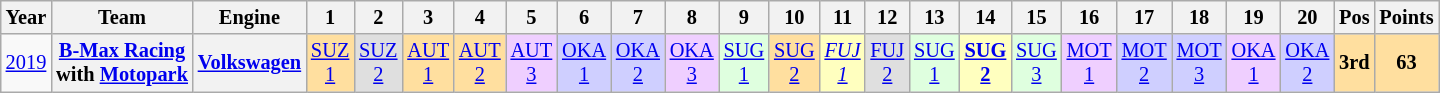<table class="wikitable" style="text-align:center; font-size:85%">
<tr>
<th>Year</th>
<th>Team</th>
<th>Engine</th>
<th>1</th>
<th>2</th>
<th>3</th>
<th>4</th>
<th>5</th>
<th>6</th>
<th>7</th>
<th>8</th>
<th>9</th>
<th>10</th>
<th>11</th>
<th>12</th>
<th>13</th>
<th>14</th>
<th>15</th>
<th>16</th>
<th>17</th>
<th>18</th>
<th>19</th>
<th>20</th>
<th>Pos</th>
<th>Points</th>
</tr>
<tr>
<td><a href='#'>2019</a></td>
<th nowrap><a href='#'>B-Max Racing</a><br>with <a href='#'>Motopark</a></th>
<th><a href='#'>Volkswagen</a></th>
<td style="background:#FFDF9F;"><a href='#'>SUZ<br>1</a><br></td>
<td style="background:#DFDFDF;"><a href='#'>SUZ<br>2</a><br></td>
<td style="background:#FFDF9F;"><a href='#'>AUT<br>1</a><br></td>
<td style="background:#FFDF9F;"><a href='#'>AUT<br>2</a><br></td>
<td style="background:#EFCFFF;"><a href='#'>AUT<br>3</a><br></td>
<td style="background:#CFCFFF;"><a href='#'>OKA<br>1</a><br></td>
<td style="background:#CFCFFF;"><a href='#'>OKA<br>2</a><br></td>
<td style="background:#EFCFFF;"><a href='#'>OKA<br>3</a><br></td>
<td style="background:#DFFFDF;"><a href='#'>SUG<br>1</a><br></td>
<td style="background:#FFDF9F;"><a href='#'>SUG<br>2</a><br></td>
<td style="background:#FFFFBF;"><em><a href='#'>FUJ<br>1</a></em><br></td>
<td style="background:#DFDFDF;"><a href='#'>FUJ<br>2</a><br></td>
<td style="background:#DFFFDF;"><a href='#'>SUG<br>1</a><br></td>
<td style="background:#FFFFBF;"><strong><a href='#'>SUG<br>2</a></strong><br></td>
<td style="background:#DFFFDF;"><a href='#'>SUG<br>3</a><br></td>
<td style="background:#EFCFFF;"><a href='#'>MOT<br>1</a><br></td>
<td style="background:#CFCFFF;"><a href='#'>MOT<br>2</a><br></td>
<td style="background:#CFCFFF;"><a href='#'>MOT<br>3</a><br></td>
<td style="background:#EFCFFF;"><a href='#'>OKA<br>1</a><br></td>
<td style="background:#CFCFFF;"><a href='#'>OKA<br>2</a><br></td>
<th style="background:#FFDF9F;">3rd</th>
<th style="background:#FFDF9F;">63</th>
</tr>
</table>
